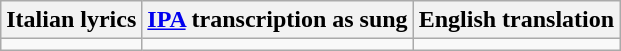<table class="wikitable">
<tr>
<th>Italian lyrics</th>
<th><a href='#'>IPA</a> transcription as sung</th>
<th>English translation</th>
</tr>
<tr style="vertical-align:top; white-space:nowrap;">
<td></td>
<td></td>
<td></td>
</tr>
</table>
